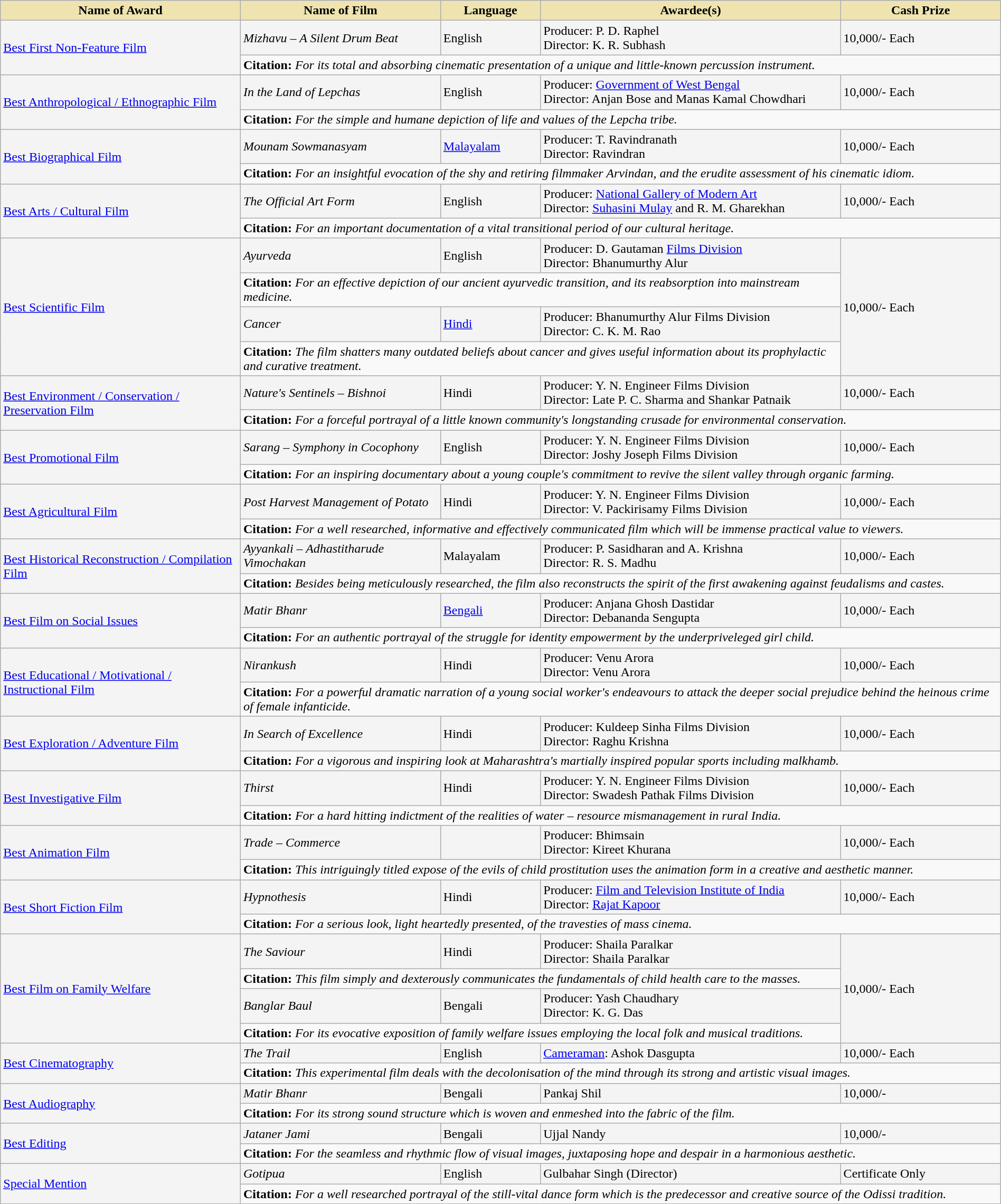<table class="wikitable" style="width:100%;">
<tr>
<th style="background-color:#EFE4B0;width:24%;">Name of Award</th>
<th style="background-color:#EFE4B0;width:20%;">Name of Film</th>
<th style="background-color:#EFE4B0;width:10%;">Language</th>
<th style="background-color:#EFE4B0;width:30%;">Awardee(s)</th>
<th style="background-color:#EFE4B0;width:16%;">Cash Prize</th>
</tr>
<tr style="background-color:#F4F4F4">
<td rowspan="2"><a href='#'>Best First Non-Feature Film</a></td>
<td><em>Mizhavu – A Silent Drum Beat</em></td>
<td>English</td>
<td>Producer: P. D. Raphel<br>Director: K. R. Subhash</td>
<td> 10,000/- Each</td>
</tr>
<tr style="background-color:#F9F9F9">
<td colspan="4"><strong>Citation:</strong> <em>For its total and absorbing cinematic presentation of a unique and little-known percussion instrument.</em></td>
</tr>
<tr style="background-color:#F4F4F4">
<td rowspan="2"><a href='#'>Best Anthropological / Ethnographic Film</a></td>
<td><em>In the Land of Lepchas</em></td>
<td>English</td>
<td>Producer: <a href='#'>Government of West Bengal</a><br>Director: Anjan Bose and Manas Kamal Chowdhari</td>
<td> 10,000/- Each</td>
</tr>
<tr style="background-color:#F9F9F9">
<td colspan="4"><strong>Citation:</strong> <em>For the simple and humane depiction of life and values of the Lepcha tribe.</em></td>
</tr>
<tr style="background-color:#F4F4F4">
<td rowspan="2"><a href='#'>Best Biographical Film</a></td>
<td><em>Mounam Sowmanasyam</em></td>
<td><a href='#'>Malayalam</a></td>
<td>Producer: T. Ravindranath<br>Director: Ravindran</td>
<td> 10,000/- Each</td>
</tr>
<tr style="background-color:#F9F9F9">
<td colspan="4"><strong>Citation:</strong> <em>For an insightful evocation of the shy and retiring filmmaker Arvindan, and the erudite assessment of his cinematic idiom.</em></td>
</tr>
<tr style="background-color:#F4F4F4">
<td rowspan="2"><a href='#'>Best Arts / Cultural Film</a></td>
<td><em>The Official Art Form</em></td>
<td>English</td>
<td>Producer: <a href='#'>National Gallery of Modern Art</a><br>Director: <a href='#'>Suhasini Mulay</a> and R. M. Gharekhan</td>
<td> 10,000/- Each</td>
</tr>
<tr style="background-color:#F9F9F9">
<td colspan="4"><strong>Citation:</strong> <em>For an important documentation of a vital transitional period of our cultural heritage.</em></td>
</tr>
<tr style="background-color:#F4F4F4">
<td rowspan="4"><a href='#'>Best Scientific Film</a></td>
<td><em>Ayurveda</em></td>
<td>English</td>
<td>Producer: D. Gautaman  <a href='#'>Films Division</a><br>Director: Bhanumurthy Alur</td>
<td rowspan="4"> 10,000/- Each</td>
</tr>
<tr style="background-color:#F9F9F9">
<td colspan="3"><strong>Citation:</strong> <em>For an effective depiction of our ancient ayurvedic transition, and its reabsorption into mainstream medicine.</em></td>
</tr>
<tr style="background-color:#F4F4F4">
<td><em>Cancer</em></td>
<td><a href='#'>Hindi</a></td>
<td>Producer: Bhanumurthy Alur  Films Division<br>Director: C. K. M. Rao</td>
</tr>
<tr style="background-color:#F9F9F9">
<td colspan="3"><strong>Citation:</strong> <em>The film shatters many outdated beliefs about cancer and gives useful information about its prophylactic and curative treatment.</em></td>
</tr>
<tr style="background-color:#F4F4F4">
<td rowspan="2"><a href='#'>Best Environment / Conservation / Preservation Film</a></td>
<td><em>Nature's Sentinels – Bishnoi</em></td>
<td>Hindi</td>
<td>Producer: Y. N. Engineer  Films Division<br>Director: Late P. C. Sharma and Shankar Patnaik</td>
<td> 10,000/- Each</td>
</tr>
<tr style="background-color:#F9F9F9">
<td colspan="4"><strong>Citation:</strong> <em>For a forceful portrayal of a little known community's longstanding crusade for environmental conservation.</em></td>
</tr>
<tr style="background-color:#F4F4F4">
<td rowspan="2"><a href='#'>Best Promotional Film</a></td>
<td><em>Sarang – Symphony in Cocophony</em></td>
<td>English</td>
<td>Producer: Y. N. Engineer  Films Division<br>Director: Joshy Joseph  Films Division</td>
<td> 10,000/- Each</td>
</tr>
<tr style="background-color:#F9F9F9">
<td colspan="4"><strong>Citation:</strong> <em>For an inspiring documentary about a young couple's commitment to revive the silent valley through organic farming.</em></td>
</tr>
<tr style="background-color:#F4F4F4">
<td rowspan="2"><a href='#'>Best Agricultural Film</a></td>
<td><em>Post Harvest Management of Potato</em></td>
<td>Hindi</td>
<td>Producer: Y. N. Engineer  Films Division<br>Director: V. Packirisamy  Films Division</td>
<td> 10,000/- Each</td>
</tr>
<tr style="background-color:#F9F9F9">
<td colspan="4"><strong>Citation:</strong> <em>For a well researched, informative and effectively communicated film which will be immense practical value to viewers.</em></td>
</tr>
<tr style="background-color:#F4F4F4">
<td rowspan="2"><a href='#'>Best Historical Reconstruction / Compilation Film</a></td>
<td><em>Ayyankali – Adhastitharude Vimochakan</em></td>
<td>Malayalam</td>
<td>Producer: P. Sasidharan and A. Krishna<br>Director: R. S. Madhu</td>
<td> 10,000/- Each</td>
</tr>
<tr style="background-color:#F9F9F9">
<td colspan="4"><strong>Citation:</strong> <em>Besides being meticulously researched, the film also reconstructs the spirit of the first awakening against feudalisms and castes.</em></td>
</tr>
<tr style="background-color:#F4F4F4">
<td rowspan="2"><a href='#'>Best Film on Social Issues</a></td>
<td><em>Matir Bhanr</em></td>
<td><a href='#'>Bengali</a></td>
<td>Producer: Anjana Ghosh Dastidar<br>Director: Debananda Sengupta</td>
<td> 10,000/- Each</td>
</tr>
<tr style="background-color:#F9F9F9">
<td colspan="4"><strong>Citation:</strong> <em>For an authentic portrayal of the struggle for identity empowerment by the underpriveleged girl child.</em></td>
</tr>
<tr style="background-color:#F4F4F4">
<td rowspan="2"><a href='#'>Best Educational / Motivational / Instructional Film</a></td>
<td><em>Nirankush</em></td>
<td>Hindi</td>
<td>Producer: Venu Arora<br>Director: Venu Arora</td>
<td> 10,000/- Each</td>
</tr>
<tr style="background-color:#F9F9F9">
<td colspan="4"><strong>Citation:</strong> <em>For a powerful dramatic narration of a young social worker's endeavours to attack the deeper social prejudice behind the heinous crime of female infanticide.</em></td>
</tr>
<tr style="background-color:#F4F4F4">
<td rowspan="2"><a href='#'>Best Exploration / Adventure Film</a></td>
<td><em>In Search of Excellence</em></td>
<td>Hindi</td>
<td>Producer: Kuldeep Sinha  Films Division<br>Director: Raghu Krishna</td>
<td> 10,000/- Each</td>
</tr>
<tr style="background-color:#F9F9F9">
<td colspan="4"><strong>Citation:</strong> <em>For a vigorous and inspiring look at Maharashtra's martially inspired popular sports including malkhamb.</em></td>
</tr>
<tr style="background-color:#F4F4F4">
<td rowspan="2"><a href='#'>Best Investigative Film</a></td>
<td><em>Thirst</em></td>
<td>Hindi</td>
<td>Producer: Y. N. Engineer  Films Division<br>Director: Swadesh Pathak  Films Division</td>
<td> 10,000/- Each</td>
</tr>
<tr style="background-color:#F9F9F9">
<td colspan="4"><strong>Citation:</strong> <em>For a hard hitting indictment of the realities of water – resource mismanagement in rural India.</em></td>
</tr>
<tr style="background-color:#F4F4F4">
<td rowspan="2"><a href='#'>Best Animation Film</a></td>
<td><em>Trade – Commerce</em></td>
<td></td>
<td>Producer: Bhimsain<br>Director: Kireet Khurana</td>
<td> 10,000/- Each</td>
</tr>
<tr style="background-color:#F9F9F9">
<td colspan="4"><strong>Citation:</strong> <em>This intriguingly titled expose of the evils of child prostitution uses the animation form in a creative and aesthetic manner.</em></td>
</tr>
<tr style="background-color:#F4F4F4">
<td rowspan="2"><a href='#'>Best Short Fiction Film</a></td>
<td><em>Hypnothesis</em></td>
<td>Hindi</td>
<td>Producer: <a href='#'>Film and Television Institute of India</a><br>Director: <a href='#'>Rajat Kapoor</a></td>
<td> 10,000/- Each</td>
</tr>
<tr style="background-color:#F9F9F9">
<td colspan="4"><strong>Citation:</strong> <em>For a serious look, light heartedly presented, of the travesties of mass cinema.</em></td>
</tr>
<tr style="background-color:#F4F4F4">
<td rowspan="4"><a href='#'>Best Film on Family Welfare</a></td>
<td><em>The Saviour</em></td>
<td>Hindi</td>
<td>Producer: Shaila Paralkar<br>Director: Shaila Paralkar</td>
<td rowspan="4"> 10,000/- Each</td>
</tr>
<tr style="background-color:#F9F9F9">
<td colspan="3"><strong>Citation:</strong> <em>This film simply and dexterously communicates the fundamentals of child health care to the masses.</em></td>
</tr>
<tr style="background-color:#F4F4F4">
<td><em>Banglar Baul</em></td>
<td>Bengali</td>
<td>Producer: Yash Chaudhary<br>Director: K. G. Das</td>
</tr>
<tr style="background-color:#F9F9F9">
<td colspan="3"><strong>Citation:</strong> <em>For its evocative exposition of family welfare issues employing the local folk and musical traditions.</em></td>
</tr>
<tr style="background-color:#F4F4F4">
<td rowspan="2"><a href='#'>Best Cinematography</a></td>
<td><em>The Trail</em></td>
<td>English</td>
<td><a href='#'>Cameraman</a>: Ashok Dasgupta</td>
<td> 10,000/- Each</td>
</tr>
<tr style="background-color:#F9F9F9">
<td colspan="4"><strong>Citation:</strong> <em>This experimental film deals with the decolonisation of the mind through its strong and artistic visual images.</em></td>
</tr>
<tr style="background-color:#F4F4F4">
<td rowspan="2"><a href='#'>Best Audiography</a></td>
<td><em>Matir Bhanr</em></td>
<td>Bengali</td>
<td>Pankaj Shil</td>
<td> 10,000/-</td>
</tr>
<tr style="background-color:#F9F9F9">
<td colspan="4"><strong>Citation:</strong> <em>For its strong sound structure which is woven and enmeshed into the fabric of the film.</em></td>
</tr>
<tr style="background-color:#F4F4F4">
<td rowspan="2"><a href='#'>Best Editing</a></td>
<td><em>Jataner Jami</em></td>
<td>Bengali</td>
<td>Ujjal Nandy</td>
<td> 10,000/-</td>
</tr>
<tr style="background-color:#F9F9F9">
<td colspan="4"><strong>Citation:</strong> <em>For the seamless and rhythmic flow of visual images, juxtaposing hope and despair in a harmonious aesthetic.</em></td>
</tr>
<tr style="background-color:#F4F4F4">
<td rowspan="2"><a href='#'>Special Mention</a></td>
<td><em>Gotipua</em></td>
<td>English</td>
<td>Gulbahar Singh (Director)</td>
<td>Certificate Only</td>
</tr>
<tr style="background-color:#F9F9F9">
<td colspan="4"><strong>Citation:</strong> <em>For a well researched portrayal of the still-vital dance form which is the predecessor and creative source of the Odissi tradition.</em></td>
</tr>
</table>
